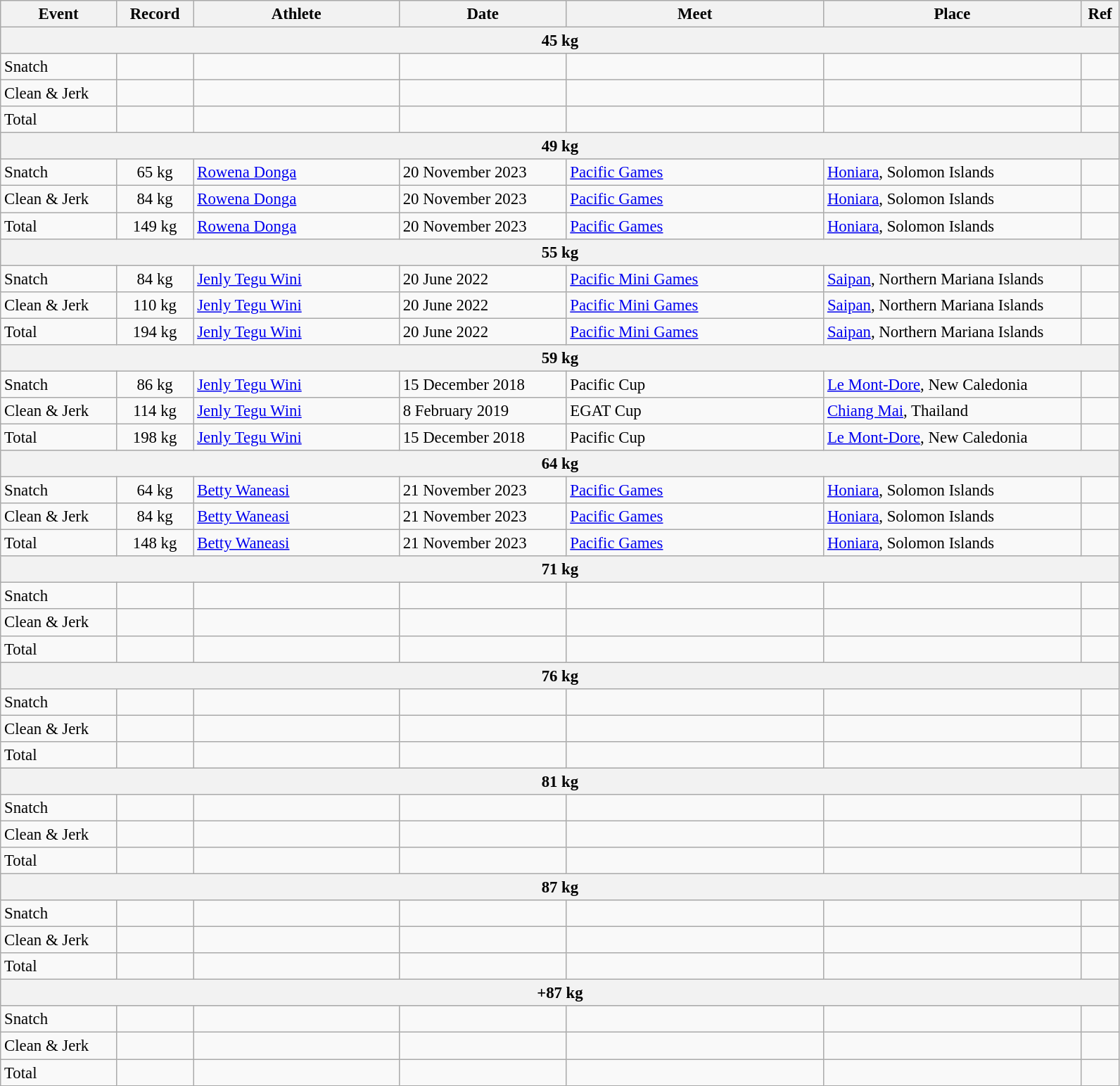<table class="wikitable" style="font-size:95%;">
<tr>
<th width=9%>Event</th>
<th width=6%>Record</th>
<th width=16%>Athlete</th>
<th width=13%>Date</th>
<th width=20%>Meet</th>
<th width=20%>Place</th>
<th width=3%>Ref</th>
</tr>
<tr bgcolor="#DDDDDD">
<th colspan="7">45 kg</th>
</tr>
<tr>
<td>Snatch</td>
<td align="center"></td>
<td></td>
<td></td>
<td></td>
<td></td>
<td></td>
</tr>
<tr>
<td>Clean & Jerk</td>
<td align="center"></td>
<td></td>
<td></td>
<td></td>
<td></td>
<td></td>
</tr>
<tr>
<td>Total</td>
<td align="center"></td>
<td></td>
<td></td>
<td></td>
<td></td>
<td></td>
</tr>
<tr bgcolor="#DDDDDD">
<th colspan="7">49 kg</th>
</tr>
<tr>
<td>Snatch</td>
<td align="center">65 kg</td>
<td><a href='#'>Rowena Donga</a></td>
<td>20 November 2023</td>
<td><a href='#'>Pacific Games</a></td>
<td><a href='#'>Honiara</a>, Solomon Islands</td>
<td></td>
</tr>
<tr>
<td>Clean & Jerk</td>
<td align="center">84 kg</td>
<td><a href='#'>Rowena Donga</a></td>
<td>20 November 2023</td>
<td><a href='#'>Pacific Games</a></td>
<td><a href='#'>Honiara</a>, Solomon Islands</td>
<td></td>
</tr>
<tr>
<td>Total</td>
<td align="center">149 kg</td>
<td><a href='#'>Rowena Donga</a></td>
<td>20 November 2023</td>
<td><a href='#'>Pacific Games</a></td>
<td><a href='#'>Honiara</a>, Solomon Islands</td>
<td></td>
</tr>
<tr bgcolor="#DDDDDD">
<th colspan="7">55 kg</th>
</tr>
<tr>
<td>Snatch</td>
<td align="center">84 kg</td>
<td><a href='#'>Jenly Tegu Wini</a></td>
<td>20 June 2022</td>
<td><a href='#'>Pacific Mini Games</a></td>
<td><a href='#'>Saipan</a>, Northern Mariana Islands</td>
<td></td>
</tr>
<tr>
<td>Clean & Jerk</td>
<td align="center">110 kg</td>
<td><a href='#'>Jenly Tegu Wini</a></td>
<td>20 June 2022</td>
<td><a href='#'>Pacific Mini Games</a></td>
<td><a href='#'>Saipan</a>, Northern Mariana Islands</td>
<td></td>
</tr>
<tr>
<td>Total</td>
<td align="center">194 kg</td>
<td><a href='#'>Jenly Tegu Wini</a></td>
<td>20 June 2022</td>
<td><a href='#'>Pacific Mini Games</a></td>
<td><a href='#'>Saipan</a>, Northern Mariana Islands</td>
<td></td>
</tr>
<tr bgcolor="#DDDDDD">
<th colspan="7">59 kg</th>
</tr>
<tr>
<td>Snatch</td>
<td align="center">86 kg</td>
<td><a href='#'>Jenly Tegu Wini</a></td>
<td>15 December 2018</td>
<td>Pacific Cup</td>
<td><a href='#'>Le Mont-Dore</a>, New Caledonia</td>
<td></td>
</tr>
<tr>
<td>Clean & Jerk</td>
<td align="center">114 kg</td>
<td><a href='#'>Jenly Tegu Wini</a></td>
<td>8 February 2019</td>
<td>EGAT Cup</td>
<td><a href='#'>Chiang Mai</a>, Thailand</td>
<td></td>
</tr>
<tr>
<td>Total</td>
<td align="center">198 kg</td>
<td><a href='#'>Jenly Tegu Wini</a></td>
<td>15 December 2018</td>
<td>Pacific Cup</td>
<td><a href='#'>Le Mont-Dore</a>, New Caledonia</td>
<td></td>
</tr>
<tr bgcolor="#DDDDDD">
<th colspan="7">64 kg</th>
</tr>
<tr>
<td>Snatch</td>
<td align="center">64 kg</td>
<td><a href='#'>Betty Waneasi</a></td>
<td>21 November 2023</td>
<td><a href='#'>Pacific Games</a></td>
<td><a href='#'>Honiara</a>, Solomon Islands</td>
<td></td>
</tr>
<tr>
<td>Clean & Jerk</td>
<td align="center">84 kg</td>
<td><a href='#'>Betty Waneasi</a></td>
<td>21 November 2023</td>
<td><a href='#'>Pacific Games</a></td>
<td><a href='#'>Honiara</a>, Solomon Islands</td>
<td></td>
</tr>
<tr>
<td>Total</td>
<td align="center">148 kg</td>
<td><a href='#'>Betty Waneasi</a></td>
<td>21 November 2023</td>
<td><a href='#'>Pacific Games</a></td>
<td><a href='#'>Honiara</a>, Solomon Islands</td>
<td></td>
</tr>
<tr bgcolor="#DDDDDD">
<th colspan="7">71 kg</th>
</tr>
<tr>
<td>Snatch</td>
<td align="center"></td>
<td></td>
<td></td>
<td></td>
<td></td>
<td></td>
</tr>
<tr>
<td>Clean & Jerk</td>
<td align="center"></td>
<td></td>
<td></td>
<td></td>
<td></td>
<td></td>
</tr>
<tr>
<td>Total</td>
<td align="center"></td>
<td></td>
<td></td>
<td></td>
<td></td>
<td></td>
</tr>
<tr bgcolor="#DDDDDD">
<th colspan="7">76 kg</th>
</tr>
<tr>
<td>Snatch</td>
<td align="center"></td>
<td></td>
<td></td>
<td></td>
<td></td>
<td></td>
</tr>
<tr>
<td>Clean & Jerk</td>
<td align="center"></td>
<td></td>
<td></td>
<td></td>
<td></td>
<td></td>
</tr>
<tr>
<td>Total</td>
<td align="center"></td>
<td></td>
<td></td>
<td></td>
<td></td>
<td></td>
</tr>
<tr bgcolor="#DDDDDD">
<th colspan="7">81 kg</th>
</tr>
<tr>
<td>Snatch</td>
<td align="center"></td>
<td></td>
<td></td>
<td></td>
<td></td>
<td></td>
</tr>
<tr>
<td>Clean & Jerk</td>
<td align="center"></td>
<td></td>
<td></td>
<td></td>
<td></td>
<td></td>
</tr>
<tr>
<td>Total</td>
<td align="center"></td>
<td></td>
<td></td>
<td></td>
<td></td>
<td></td>
</tr>
<tr bgcolor="#DDDDDD">
<th colspan="7">87 kg</th>
</tr>
<tr>
<td>Snatch</td>
<td align="center"></td>
<td></td>
<td></td>
<td></td>
<td></td>
<td></td>
</tr>
<tr>
<td>Clean & Jerk</td>
<td align="center"></td>
<td></td>
<td></td>
<td></td>
<td></td>
<td></td>
</tr>
<tr>
<td>Total</td>
<td align="center"></td>
<td></td>
<td></td>
<td></td>
<td></td>
<td></td>
</tr>
<tr bgcolor="#DDDDDD">
<th colspan="7">+87 kg</th>
</tr>
<tr>
<td>Snatch</td>
<td align="center"></td>
<td></td>
<td></td>
<td></td>
<td></td>
<td></td>
</tr>
<tr>
<td>Clean & Jerk</td>
<td align="center"></td>
<td></td>
<td></td>
<td></td>
<td></td>
<td></td>
</tr>
<tr>
<td>Total</td>
<td align="center"></td>
<td></td>
<td></td>
<td></td>
<td></td>
<td></td>
</tr>
</table>
